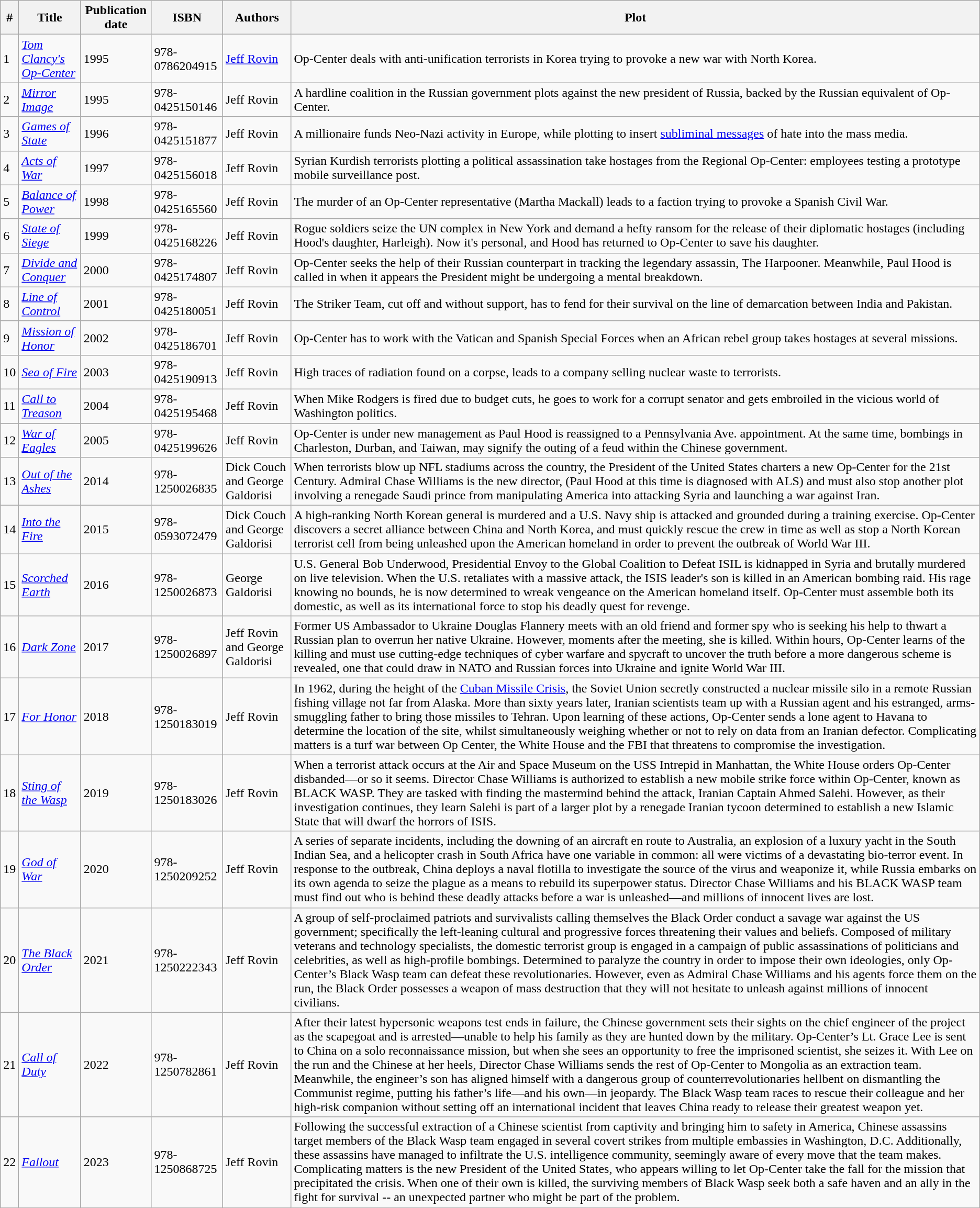<table class=wikitable>
<tr>
<th>#</th>
<th>Title</th>
<th>Publication date</th>
<th>ISBN</th>
<th>Authors</th>
<th>Plot</th>
</tr>
<tr>
<td>1</td>
<td><em><a href='#'>Tom Clancy's Op-Center</a></em></td>
<td>1995</td>
<td>978-0786204915</td>
<td><a href='#'>Jeff Rovin</a></td>
<td>Op-Center deals with anti-unification terrorists in Korea trying to provoke a new war with North Korea.</td>
</tr>
<tr>
<td>2</td>
<td><em><a href='#'>Mirror Image</a></em></td>
<td>1995</td>
<td>978-0425150146</td>
<td>Jeff Rovin</td>
<td>A hardline coalition in the Russian government plots against the new president of Russia, backed by the Russian equivalent of Op-Center.</td>
</tr>
<tr>
<td>3</td>
<td><em><a href='#'>Games of State</a></em></td>
<td>1996</td>
<td>978-0425151877</td>
<td>Jeff Rovin</td>
<td>A millionaire funds Neo-Nazi activity in Europe, while plotting to insert <a href='#'>subliminal messages</a> of hate into the mass media.</td>
</tr>
<tr>
<td>4</td>
<td><em><a href='#'>Acts of War</a></em></td>
<td>1997</td>
<td>978-0425156018</td>
<td>Jeff Rovin</td>
<td>Syrian Kurdish terrorists plotting a political assassination take hostages from the Regional Op-Center: employees testing a prototype mobile surveillance post.</td>
</tr>
<tr>
<td>5</td>
<td><em><a href='#'>Balance of Power</a></em></td>
<td>1998</td>
<td>978-0425165560</td>
<td>Jeff Rovin</td>
<td>The murder of an Op-Center representative (Martha Mackall) leads to a faction trying to provoke a Spanish Civil War.</td>
</tr>
<tr>
<td>6</td>
<td><em><a href='#'>State of Siege</a></em></td>
<td>1999</td>
<td>978-0425168226</td>
<td>Jeff Rovin</td>
<td>Rogue soldiers seize the UN complex in New York and demand a hefty ransom for the release of their diplomatic hostages (including Hood's daughter, Harleigh). Now it's personal, and Hood has returned to Op-Center to save his daughter.</td>
</tr>
<tr>
<td>7</td>
<td><em><a href='#'>Divide and Conquer</a></em></td>
<td>2000</td>
<td>978-0425174807</td>
<td>Jeff Rovin</td>
<td>Op-Center seeks the help of their Russian counterpart in tracking the legendary assassin, The Harpooner. Meanwhile, Paul Hood is called in when it appears the President might be undergoing a mental breakdown.</td>
</tr>
<tr>
<td>8</td>
<td><em><a href='#'>Line of Control</a></em></td>
<td>2001</td>
<td>978-0425180051</td>
<td>Jeff Rovin</td>
<td>The Striker Team, cut off and without support, has to fend for their survival on the line of demarcation between India and Pakistan.</td>
</tr>
<tr>
<td>9</td>
<td><em><a href='#'>Mission of Honor</a></em></td>
<td>2002</td>
<td>978-0425186701</td>
<td>Jeff Rovin</td>
<td>Op-Center has to work with the Vatican and Spanish Special Forces when an African rebel group takes hostages at several missions.</td>
</tr>
<tr>
<td>10</td>
<td><em><a href='#'>Sea of Fire</a></em></td>
<td>2003</td>
<td>978-0425190913</td>
<td>Jeff Rovin</td>
<td>High traces of radiation found on a corpse, leads to a company selling nuclear waste to terrorists.</td>
</tr>
<tr>
<td>11</td>
<td><em><a href='#'>Call to Treason</a></em></td>
<td>2004</td>
<td>978-0425195468</td>
<td>Jeff Rovin</td>
<td>When Mike Rodgers is fired due to budget cuts, he goes to work for a corrupt senator and gets embroiled in the vicious world of Washington politics.</td>
</tr>
<tr>
<td>12</td>
<td><em><a href='#'>War of Eagles</a></em></td>
<td>2005</td>
<td>978-0425199626</td>
<td>Jeff Rovin</td>
<td>Op-Center is under new management as Paul Hood is reassigned to a Pennsylvania Ave. appointment. At the same time, bombings in Charleston, Durban, and Taiwan, may signify the outing of a feud within the Chinese government.</td>
</tr>
<tr>
<td>13</td>
<td><em><a href='#'>Out of the Ashes</a></em></td>
<td>2014</td>
<td>978-1250026835</td>
<td>Dick Couch and George Galdorisi</td>
<td>When terrorists blow up NFL stadiums across the country, the President of the United States charters a new Op-Center for the 21st Century. Admiral Chase Williams is the new director, (Paul Hood at this time is diagnosed with ALS) and must also stop another plot involving a renegade Saudi prince from manipulating America into attacking Syria and launching a war against Iran.</td>
</tr>
<tr>
<td>14</td>
<td><em><a href='#'>Into the Fire</a></em></td>
<td>2015</td>
<td>978-0593072479</td>
<td>Dick Couch and George Galdorisi</td>
<td>A high-ranking North Korean general is murdered and a U.S. Navy ship is attacked and grounded during a training exercise. Op-Center discovers a secret alliance between China and North Korea, and must quickly rescue the crew in time as well as stop a North Korean terrorist cell from being unleashed upon the American homeland in order to prevent the outbreak of World War III.</td>
</tr>
<tr>
<td>15</td>
<td><em><a href='#'>Scorched Earth</a></em></td>
<td>2016</td>
<td>978-1250026873</td>
<td>George Galdorisi</td>
<td>U.S. General Bob Underwood, Presidential Envoy to the Global Coalition to Defeat ISIL is kidnapped in Syria and brutally murdered on live television. When the U.S. retaliates with a massive attack, the ISIS leader's son is killed in an American bombing raid. His rage knowing no bounds, he is now determined to wreak vengeance on the American homeland itself. Op-Center must assemble both its domestic, as well as its international force to stop his deadly quest for revenge.</td>
</tr>
<tr>
<td>16</td>
<td><em><a href='#'>Dark Zone</a></em></td>
<td>2017</td>
<td>978-1250026897</td>
<td>Jeff Rovin and George Galdorisi</td>
<td>Former US Ambassador to Ukraine Douglas Flannery meets with an old friend and former spy who is seeking his help to thwart a Russian plan to overrun her native Ukraine. However, moments after the meeting, she is killed. Within hours, Op-Center learns of the killing and must use cutting-edge techniques of cyber warfare and spycraft to uncover the truth before a more dangerous scheme is revealed, one that could draw in NATO and Russian forces into Ukraine and ignite World War III.</td>
</tr>
<tr>
<td>17</td>
<td><em><a href='#'>For Honor</a></em></td>
<td>2018</td>
<td>978-1250183019</td>
<td>Jeff Rovin</td>
<td>In 1962, during the height of the <a href='#'>Cuban Missile Crisis</a>, the Soviet Union secretly constructed a nuclear missile silo in a remote Russian fishing village not far from Alaska. More than sixty years later, Iranian scientists team up with a Russian agent and his estranged, arms-smuggling father to bring those missiles to Tehran. Upon learning of these actions, Op-Center sends a lone agent to Havana to determine the location of the site, whilst simultaneously weighing whether or not to rely on data from an Iranian defector. Complicating matters is a turf war between Op Center, the White House and the FBI that threatens to compromise the investigation.</td>
</tr>
<tr>
<td>18</td>
<td><em><a href='#'>Sting of the Wasp</a></em></td>
<td>2019</td>
<td>978-1250183026</td>
<td>Jeff Rovin</td>
<td>When a terrorist attack occurs at the Air and Space Museum on the USS Intrepid in Manhattan, the White House orders Op-Center disbanded―or so it seems. Director Chase Williams is authorized to establish a new mobile strike force within Op-Center, known as BLACK WASP. They are tasked with finding the mastermind behind the attack, Iranian Captain Ahmed Salehi. However, as their investigation continues, they learn Salehi is part of a larger plot by a renegade Iranian tycoon determined to establish a new Islamic State that will dwarf the horrors of ISIS.</td>
</tr>
<tr>
<td>19</td>
<td><em><a href='#'>God of War</a></em></td>
<td>2020</td>
<td>978-1250209252</td>
<td>Jeff Rovin</td>
<td>A series of separate incidents, including the downing of an aircraft en route to Australia, an explosion of a luxury yacht in the South Indian Sea, and a helicopter crash in South Africa have one variable in common: all were victims of a devastating bio-terror event. In response to the outbreak, China deploys a naval flotilla to investigate the source of the virus and weaponize it, while Russia embarks on its own agenda to seize the plague as a means to rebuild its superpower status. Director Chase Williams and his BLACK WASP team must find out who is behind these deadly attacks before a war is unleashed―and millions of innocent lives are lost.</td>
</tr>
<tr>
<td>20</td>
<td><em><a href='#'>The Black Order</a></em></td>
<td>2021</td>
<td>978-1250222343</td>
<td>Jeff Rovin</td>
<td>A group of self-proclaimed patriots and survivalists calling themselves the Black Order conduct a savage war against the US government; specifically the left-leaning cultural and progressive forces threatening their values and beliefs. Composed of military veterans and technology specialists, the domestic terrorist group is engaged in a campaign of public assassinations of politicians and celebrities, as well as high-profile bombings. Determined to paralyze the country in order to impose their own ideologies, only Op-Center’s Black Wasp team can defeat these revolutionaries. However, even as Admiral Chase Williams and his agents force them on the run, the Black Order possesses a weapon of mass destruction that they will not hesitate to unleash against millions of innocent civilians.</td>
</tr>
<tr>
<td>21</td>
<td><em><a href='#'>Call of Duty</a></em></td>
<td>2022</td>
<td>978-1250782861</td>
<td>Jeff Rovin</td>
<td>After their latest hypersonic weapons test ends in failure, the Chinese government sets their sights on the chief engineer of the project as the scapegoat and is arrested—unable to help his family as they are hunted down by the military. Op-Center’s Lt. Grace Lee is sent to China on a solo reconnaissance mission, but when she sees an opportunity to free the imprisoned scientist, she seizes it. With Lee on the run and the Chinese at her heels, Director Chase Williams sends the rest of Op-Center to Mongolia as an extraction team. Meanwhile, the engineer’s son has aligned himself with a dangerous group of counterrevolutionaries hellbent on dismantling the Communist regime, putting his father’s life—and his own—in jeopardy. The Black Wasp team races to rescue their colleague and her high-risk companion without setting off an international incident that leaves China ready to release their greatest weapon yet.</td>
</tr>
<tr>
<td>22</td>
<td><em><a href='#'>Fallout</a></em></td>
<td>2023</td>
<td>978-1250868725</td>
<td>Jeff Rovin</td>
<td>Following the successful extraction of a Chinese scientist from captivity and bringing him to safety in America, Chinese assassins target members of the Black Wasp team engaged in several covert strikes from multiple embassies in Washington, D.C. Additionally, these assassins have managed to infiltrate the U.S. intelligence community, seemingly aware of every move that the team makes. Complicating matters is the new President of the United States, who appears willing to let Op-Center take the fall for the mission that precipitated the crisis. When one of their own is killed, the surviving members of Black Wasp seek both a safe haven and an ally in the fight for survival -- an unexpected partner who might be part of the problem.</td>
</tr>
</table>
